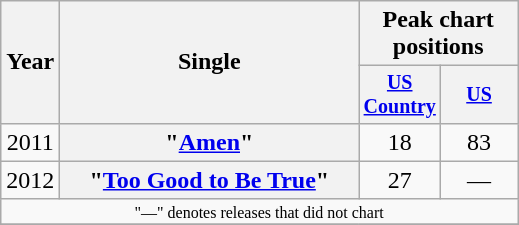<table class="wikitable plainrowheaders" style="text-align:center;">
<tr>
<th rowspan="2">Year</th>
<th rowspan="2" style="width:12em;">Single</th>
<th colspan="2">Peak chart<br>positions</th>
</tr>
<tr style="font-size:smaller;">
<th style="width:45px;"><a href='#'>US Country</a></th>
<th style="width:45px;"><a href='#'>US</a></th>
</tr>
<tr>
<td>2011</td>
<th scope="row">"<a href='#'>Amen</a>"</th>
<td>18</td>
<td>83</td>
</tr>
<tr>
<td>2012</td>
<th scope="row">"<a href='#'>Too Good to Be True</a>"</th>
<td>27</td>
<td>—</td>
</tr>
<tr>
<td colspan="5" style="font-size:8pt">"—" denotes releases that did not chart</td>
</tr>
<tr>
</tr>
</table>
